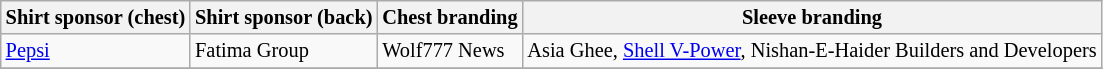<table class="wikitable"  style="font-size:85%;">
<tr>
<th>Shirt sponsor (chest)</th>
<th>Shirt sponsor (back)</th>
<th>Chest branding</th>
<th>Sleeve branding</th>
</tr>
<tr>
<td><a href='#'>Pepsi</a></td>
<td>Fatima Group</td>
<td>Wolf777 News</td>
<td>Asia Ghee, <a href='#'>Shell V-Power</a>, Nishan-E-Haider Builders and Developers</td>
</tr>
<tr>
</tr>
</table>
